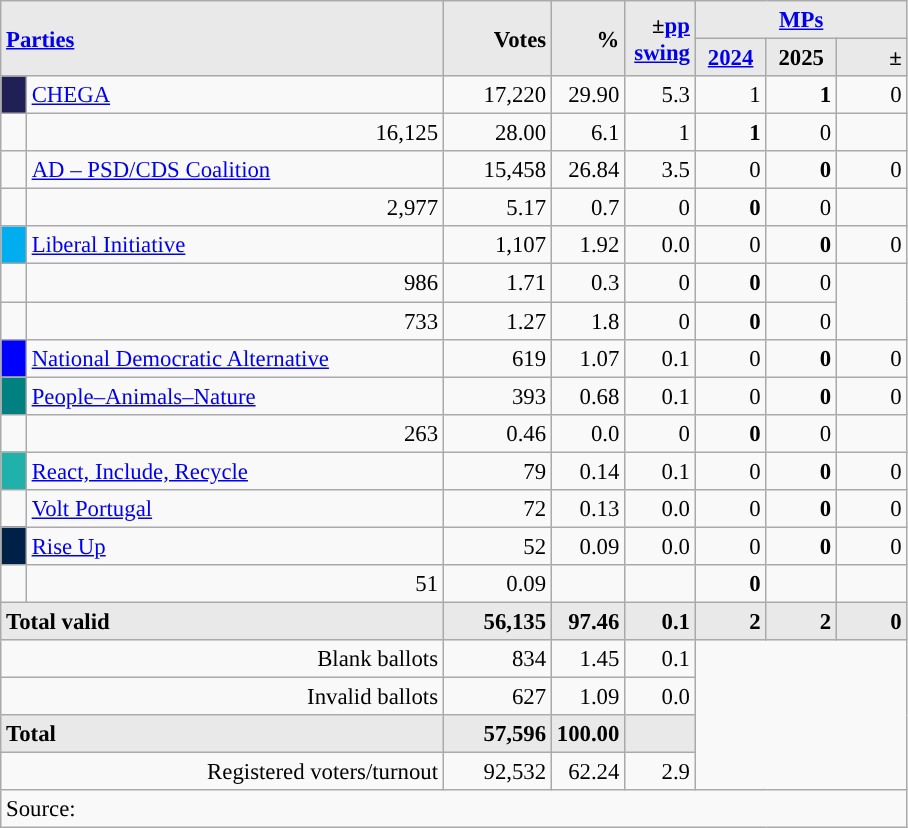<table class="wikitable" style="text-align:right; font-size:95%;">
<tr>
<th rowspan="2" colspan="2" style="background:#e9e9e9; text-align:left;" alignleft><a href='#'>Parties</a></th>
<th rowspan="2" style="background:#e9e9e9; text-align:right;">Votes</th>
<th rowspan="2" style="background:#e9e9e9; text-align:right;">%</th>
<th rowspan="2" style="background:#e9e9e9; text-align:right;">±<a href='#'>pp</a> <a href='#'>swing</a></th>
<th colspan="3" style="background:#e9e9e9; text-align:center;"><a href='#'>MPs</a></th>
</tr>
<tr style="background-color:#E9E9E9">
<th style="background-color:#E9E9E9;text-align:center;"><a href='#'>2024</a></th>
<th style="background-color:#E9E9E9;text-align:center;">2025</th>
<th style="background:#e9e9e9; text-align:right;">±</th>
</tr>
<tr>
<td style="width: 10px" bgcolor="#202056" align="center"></td>
<td align="left"><a href='#'>CHEGA</a></td>
<td>17,220</td>
<td>29.90</td>
<td>5.3</td>
<td>1</td>
<td><strong>1</strong></td>
<td>0</td>
</tr>
<tr>
<td></td>
<td>16,125</td>
<td>28.00</td>
<td>6.1</td>
<td>1</td>
<td><strong>1</strong></td>
<td>0</td>
</tr>
<tr>
<td style="width: 10px" bgcolor=></td>
<td align="left"><a href='#'>AD – PSD/CDS Coalition</a> </td>
<td>15,458</td>
<td>26.84</td>
<td>3.5</td>
<td>0</td>
<td><strong>0</strong></td>
<td>0</td>
</tr>
<tr>
<td></td>
<td>2,977</td>
<td>5.17</td>
<td>0.7</td>
<td>0</td>
<td><strong>0</strong></td>
<td>0</td>
</tr>
<tr>
<td style="width: 10px" bgcolor="#00ADEF" align="center"></td>
<td align="left"><a href='#'>Liberal Initiative</a></td>
<td>1,107</td>
<td>1.92</td>
<td>0.0</td>
<td>0</td>
<td><strong>0</strong></td>
<td>0</td>
</tr>
<tr>
<td></td>
<td>986</td>
<td>1.71</td>
<td>0.3</td>
<td>0</td>
<td><strong>0</strong></td>
<td>0</td>
</tr>
<tr>
<td></td>
<td>733</td>
<td>1.27</td>
<td>1.8</td>
<td>0</td>
<td><strong>0</strong></td>
<td>0</td>
</tr>
<tr>
<td style="width: 10px" bgcolor="blue" align="center"></td>
<td align="left"><a href='#'>National Democratic Alternative</a></td>
<td>619</td>
<td>1.07</td>
<td>0.1</td>
<td>0</td>
<td><strong>0</strong></td>
<td>0</td>
</tr>
<tr>
<td style="width: 10px" bgcolor="teal" align="center"></td>
<td align="left"><a href='#'>People–Animals–Nature</a></td>
<td>393</td>
<td>0.68</td>
<td>0.1</td>
<td>0</td>
<td><strong>0</strong></td>
<td>0</td>
</tr>
<tr>
<td></td>
<td>263</td>
<td>0.46</td>
<td>0.0</td>
<td>0</td>
<td><strong>0</strong></td>
<td>0</td>
</tr>
<tr>
<td style="width: 10px" bgcolor="LightSeaGreen" align="center"></td>
<td align="left"><a href='#'>React, Include, Recycle</a></td>
<td>79</td>
<td>0.14</td>
<td>0.1</td>
<td>0</td>
<td><strong>0</strong></td>
<td>0</td>
</tr>
<tr>
<td style="width: 10px"></td>
<td align="left"><a href='#'>Volt Portugal</a></td>
<td>72</td>
<td>0.13</td>
<td>0.0</td>
<td>0</td>
<td><strong>0</strong></td>
<td>0</td>
</tr>
<tr>
<td style="width: 10px" bgcolor="#002147" align="center"></td>
<td align="left"><a href='#'>Rise Up</a></td>
<td>52</td>
<td>0.09</td>
<td>0.0</td>
<td>0</td>
<td><strong>0</strong></td>
<td>0</td>
</tr>
<tr>
<td></td>
<td>51</td>
<td>0.09</td>
<td></td>
<td></td>
<td><strong>0</strong></td>
<td></td>
</tr>
<tr>
<td colspan=2 width="288" align=left style="background-color:#E9E9E9"><strong>Total valid</strong></td>
<td width="65" align="right" style="background-color:#E9E9E9"><strong>56,135</strong></td>
<td width="40" align="right" style="background-color:#E9E9E9"><strong>97.46</strong></td>
<td width="40" align="right" style="background-color:#E9E9E9"><strong>0.1</strong></td>
<td width="40" align="right" style="background-color:#E9E9E9"><strong>2</strong></td>
<td width="40" align="right" style="background-color:#E9E9E9"><strong>2</strong></td>
<td width="40" align="right" style="background-color:#E9E9E9"><strong>0</strong></td>
</tr>
<tr>
<td colspan=2>Blank ballots</td>
<td>834</td>
<td>1.45</td>
<td>0.1</td>
<td colspan=3 rowspan=4></td>
</tr>
<tr>
<td colspan=2>Invalid ballots</td>
<td>627</td>
<td>1.09</td>
<td>0.0</td>
</tr>
<tr>
<td colspan=2 align=left style="background-color:#E9E9E9"><strong>Total</strong></td>
<td width="50" align="right" style="background-color:#E9E9E9"><strong>57,596</strong></td>
<td width="40" align="right" style="background-color:#E9E9E9"><strong>100.00</strong></td>
<td width="40" align="right" style="background-color:#E9E9E9"></td>
</tr>
<tr>
<td colspan=2>Registered voters/turnout</td>
<td>92,532</td>
<td>62.24</td>
<td>2.9</td>
</tr>
<tr>
<td colspan=8 align=left>Source: </td>
</tr>
</table>
